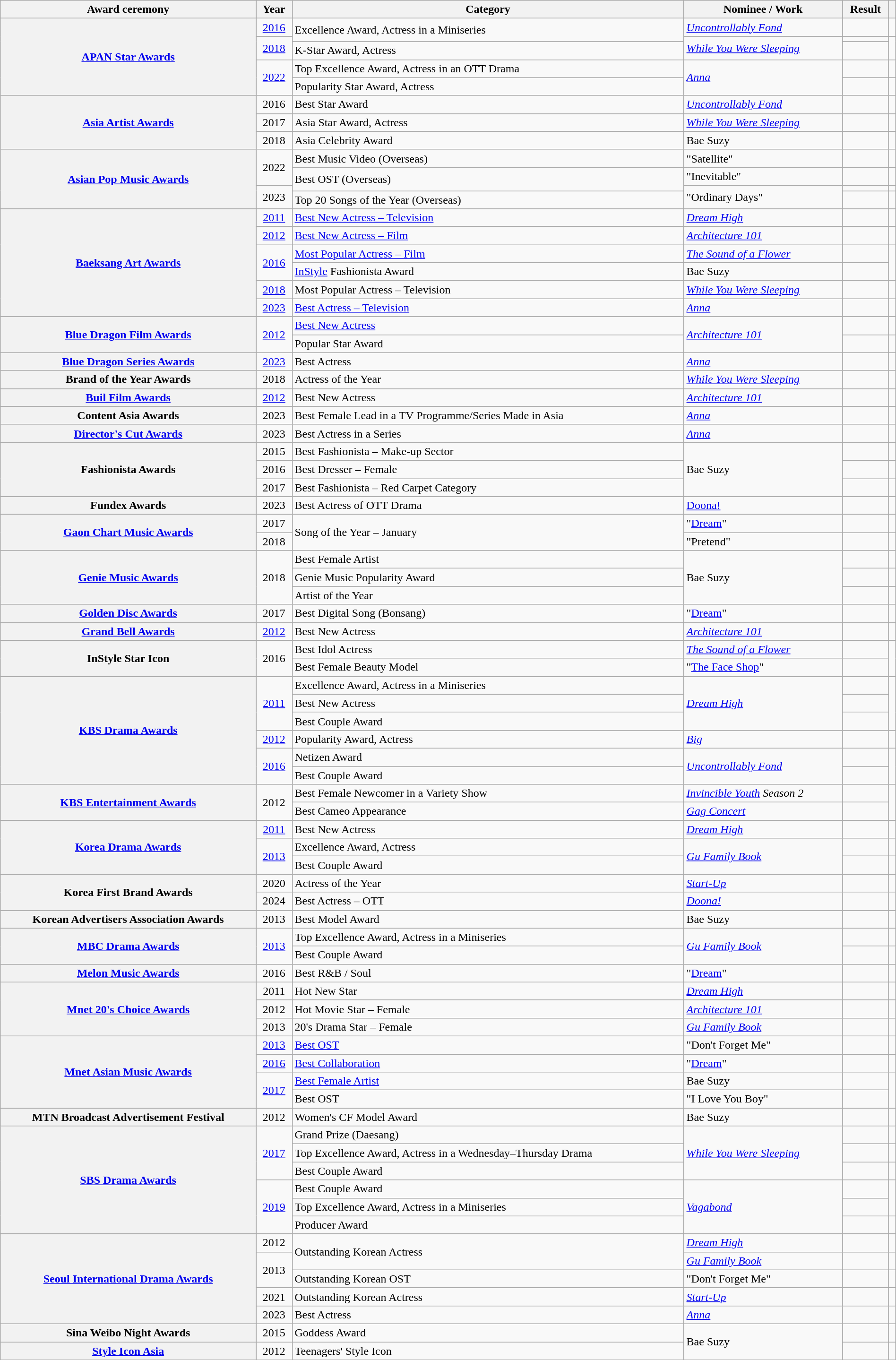<table class="wikitable plainrowheaders sortable" style="width:100%">
<tr>
<th scope="col">Award ceremony</th>
<th scope="col">Year</th>
<th scope="col">Category</th>
<th scope="col">Nominee / Work</th>
<th scope="col">Result</th>
<th scope="col" class="unsortable"></th>
</tr>
<tr>
<th scope="row" rowspan="5"><a href='#'>APAN Star Awards</a> </th>
<td style="text-align:center"><a href='#'>2016</a></td>
<td rowspan="2">Excellence Award, Actress in a Miniseries</td>
<td><em><a href='#'>Uncontrollably Fond</a></em></td>
<td></td>
<td style="text-align:center"></td>
</tr>
<tr>
<td rowspan="2" style="text-align:center"><a href='#'>2018</a></td>
<td rowspan="2"><a href='#'><em>While You Were Sleeping</em></a></td>
<td></td>
<td rowspan="2" style="text-align:center"></td>
</tr>
<tr>
<td>K-Star Award, Actress</td>
<td></td>
</tr>
<tr>
<td rowspan="2" style="text-align:center"><a href='#'>2022</a></td>
<td>Top Excellence Award, Actress in an OTT Drama</td>
<td rowspan="2"><em><a href='#'>Anna</a></em></td>
<td></td>
<td style="text-align:center"></td>
</tr>
<tr>
<td>Popularity Star Award, Actress</td>
<td></td>
<td style="text-align:center"></td>
</tr>
<tr>
<th scope="row" rowspan="3"><a href='#'>Asia Artist Awards</a></th>
<td style="text-align:center">2016</td>
<td>Best Star Award</td>
<td><em><a href='#'>Uncontrollably Fond</a></em></td>
<td></td>
<td style="text-align:center"></td>
</tr>
<tr>
<td style="text-align:center">2017</td>
<td>Asia Star Award, Actress</td>
<td><a href='#'><em>While You Were Sleeping</em></a></td>
<td></td>
<td style="text-align:center"></td>
</tr>
<tr>
<td style="text-align:center">2018</td>
<td>Asia Celebrity Award</td>
<td>Bae Suzy</td>
<td></td>
<td style="text-align:center"></td>
</tr>
<tr>
<th scope="row" rowspan="4"><a href='#'>Asian Pop Music Awards</a></th>
<td rowspan="2" style="text-align:center">2022</td>
<td>Best Music Video (Overseas)</td>
<td>"Satellite"</td>
<td></td>
<td style="text-align:center"></td>
</tr>
<tr>
<td rowspan="2">Best OST (Overseas)</td>
<td>"Inevitable"</td>
<td></td>
<td style="text-align:center"></td>
</tr>
<tr>
<td rowspan="2" style="text-align:center">2023</td>
<td rowspan="2">"Ordinary Days"</td>
<td></td>
<td style="text-align:center"></td>
</tr>
<tr>
<td>Top 20 Songs of the Year (Overseas)</td>
<td></td>
<td style="text-align:center"></td>
</tr>
<tr>
<th scope="row" rowspan="6"><a href='#'>Baeksang Art Awards</a> </th>
<td style="text-align:center"><a href='#'>2011</a></td>
<td><a href='#'>Best New Actress – Television</a></td>
<td><em><a href='#'>Dream High</a></em></td>
<td></td>
<td style="text-align:center"></td>
</tr>
<tr>
<td style="text-align:center"><a href='#'>2012</a></td>
<td><a href='#'>Best New Actress – Film</a></td>
<td><em><a href='#'>Architecture 101</a></em></td>
<td></td>
<td style="text-align:center"></td>
</tr>
<tr>
<td rowspan="2" style="text-align:center"><a href='#'>2016</a></td>
<td><a href='#'>Most Popular Actress – Film</a></td>
<td><em><a href='#'>The Sound of a Flower</a></em></td>
<td></td>
<td rowspan="2" style="text-align:center"></td>
</tr>
<tr>
<td><a href='#'>InStyle</a> Fashionista Award</td>
<td>Bae Suzy</td>
<td></td>
</tr>
<tr>
<td style="text-align:center"><a href='#'>2018</a></td>
<td>Most Popular Actress – Television</td>
<td><a href='#'><em>While You Were Sleeping</em></a></td>
<td></td>
<td style="text-align:center"></td>
</tr>
<tr>
<td style="text-align:center"><a href='#'>2023</a></td>
<td><a href='#'>Best Actress – Television</a></td>
<td><em><a href='#'>Anna</a></em></td>
<td></td>
<td style="text-align:center"></td>
</tr>
<tr>
<th scope="row" rowspan="2"><a href='#'>Blue Dragon Film Awards</a></th>
<td rowspan="2" style="text-align:center"><a href='#'>2012</a></td>
<td><a href='#'>Best New Actress</a></td>
<td rowspan="2"><em><a href='#'>Architecture 101</a></em></td>
<td></td>
<td style="text-align:center"></td>
</tr>
<tr>
<td>Popular Star Award</td>
<td></td>
<td style="text-align:center"></td>
</tr>
<tr>
<th scope="row"><a href='#'>Blue Dragon Series Awards</a></th>
<td style="text-align:center"><a href='#'>2023</a></td>
<td>Best Actress</td>
<td><em><a href='#'>Anna</a></em></td>
<td></td>
<td style="text-align:center"></td>
</tr>
<tr>
<th scope="row">Brand of the Year Awards</th>
<td style="text-align:center">2018</td>
<td>Actress of the Year</td>
<td><a href='#'><em>While You Were Sleeping</em></a></td>
<td></td>
<td style="text-align:center"></td>
</tr>
<tr>
<th scope="row"><a href='#'>Buil Film Awards</a></th>
<td style="text-align:center"><a href='#'>2012</a></td>
<td>Best New Actress</td>
<td><em><a href='#'>Architecture 101</a></em></td>
<td></td>
<td style="text-align:center"></td>
</tr>
<tr>
<th scope="row">Content Asia Awards</th>
<td style="text-align:center">2023</td>
<td>Best Female Lead in a TV Programme/Series Made in Asia</td>
<td><em><a href='#'>Anna</a></em></td>
<td></td>
<td style="text-align:center"></td>
</tr>
<tr>
<th scope="row"><a href='#'>Director's Cut Awards</a></th>
<td style="text-align:center">2023</td>
<td>Best Actress in a Series</td>
<td><em><a href='#'>Anna</a></em></td>
<td></td>
<td style="text-align:center"></td>
</tr>
<tr>
<th scope="row" rowspan="3">Fashionista Awards </th>
<td style="text-align:center">2015</td>
<td>Best Fashionista – Make-up Sector</td>
<td rowspan="3">Bae Suzy</td>
<td></td>
<td style="text-align:center"></td>
</tr>
<tr>
<td style="text-align:center">2016</td>
<td>Best Dresser – Female</td>
<td></td>
<td style="text-align:center"></td>
</tr>
<tr>
<td style="text-align:center">2017</td>
<td>Best Fashionista – Red Carpet Category</td>
<td></td>
<td style="text-align:center"></td>
</tr>
<tr>
<th scope="row">Fundex Awards</th>
<td style="text-align:center">2023</td>
<td>Best Actress of OTT Drama</td>
<td><a href='#'>Doona!</a></td>
<td></td>
<td style="text-align:center"></td>
</tr>
<tr>
<th scope="row" rowspan="2"><a href='#'>Gaon Chart Music Awards</a> </th>
<td style="text-align:center">2017</td>
<td rowspan="2">Song of the Year – January</td>
<td>"<a href='#'>Dream</a>" </td>
<td></td>
<td style="text-align:center"></td>
</tr>
<tr>
<td style="text-align:center">2018</td>
<td>"Pretend"</td>
<td></td>
<td style="text-align:center"></td>
</tr>
<tr>
<th scope="row" rowspan="3"><a href='#'>Genie Music Awards</a></th>
<td rowspan="3" style="text-align:center">2018</td>
<td>Best Female Artist</td>
<td rowspan="3">Bae Suzy</td>
<td></td>
<td style="text-align:center"></td>
</tr>
<tr>
<td>Genie Music Popularity Award</td>
<td></td>
<td style="text-align:center"></td>
</tr>
<tr>
<td>Artist of the Year</td>
<td></td>
<td style="text-align:center"></td>
</tr>
<tr>
<th scope="row"><a href='#'>Golden Disc Awards</a></th>
<td style="text-align:center">2017</td>
<td>Best Digital Song (Bonsang)</td>
<td>"<a href='#'>Dream</a>" </td>
<td></td>
<td style="text-align:center"></td>
</tr>
<tr>
<th scope="row"><a href='#'>Grand Bell Awards</a></th>
<td style="text-align:center"><a href='#'>2012</a></td>
<td>Best New Actress</td>
<td><em><a href='#'>Architecture 101</a></em></td>
<td></td>
<td style="text-align:center"></td>
</tr>
<tr>
<th scope="row" rowspan="2">InStyle Star Icon </th>
<td rowspan="2" style="text-align:center">2016</td>
<td>Best Idol Actress</td>
<td><em><a href='#'>The Sound of a Flower</a></em></td>
<td></td>
<td rowspan="2" style="text-align:center"></td>
</tr>
<tr>
<td>Best Female Beauty Model</td>
<td>"<a href='#'>The Face Shop</a>"</td>
<td></td>
</tr>
<tr>
<th scope="row" rowspan="6"><a href='#'>KBS Drama Awards</a> </th>
<td rowspan="3" style="text-align:center"><a href='#'>2011</a></td>
<td>Excellence Award, Actress in a Miniseries</td>
<td rowspan="3"><em><a href='#'>Dream High</a></em></td>
<td></td>
<td rowspan="3" style="text-align:center"></td>
</tr>
<tr>
<td>Best New Actress</td>
<td></td>
</tr>
<tr>
<td>Best Couple Award </td>
<td></td>
</tr>
<tr>
<td style="text-align:center"><a href='#'>2012</a></td>
<td>Popularity Award, Actress</td>
<td><a href='#'><em>Big</em></a></td>
<td></td>
<td style="text-align:center"></td>
</tr>
<tr>
<td rowspan="2"  style="text-align:center"><a href='#'>2016</a></td>
<td>Netizen Award</td>
<td rowspan="2"><em><a href='#'>Uncontrollably Fond</a></em></td>
<td></td>
<td rowspan="2" style="text-align:center"></td>
</tr>
<tr>
<td>Best Couple Award </td>
<td></td>
</tr>
<tr>
<th scope="row" rowspan="2"><a href='#'>KBS Entertainment Awards</a></th>
<td rowspan="2" style="text-align:center">2012</td>
<td>Best Female Newcomer in a Variety Show</td>
<td><em><a href='#'>Invincible Youth</a> Season 2</em></td>
<td></td>
<td rowspan="2" style="text-align:center"></td>
</tr>
<tr>
<td>Best Cameo Appearance</td>
<td><em><a href='#'>Gag Concert</a></em></td>
<td></td>
</tr>
<tr>
<th scope="row" rowspan="3"><a href='#'>Korea Drama Awards</a></th>
<td style="text-align:center"><a href='#'>2011</a></td>
<td>Best New Actress</td>
<td><em><a href='#'>Dream High</a></em></td>
<td></td>
<td style="text-align:center"></td>
</tr>
<tr>
<td rowspan="2" style="text-align:center"><a href='#'>2013</a></td>
<td>Excellence Award, Actress</td>
<td rowspan="2"><em><a href='#'>Gu Family Book</a></em></td>
<td></td>
<td style="text-align:center"></td>
</tr>
<tr>
<td>Best Couple Award </td>
<td></td>
<td style="text-align:center"></td>
</tr>
<tr>
<th rowspan="2" scope="row">Korea First Brand Awards</th>
<td style="text-align:center">2020</td>
<td>Actress of the Year</td>
<td><a href='#'><em>Start-Up</em></a></td>
<td></td>
<td style="text-align:center"></td>
</tr>
<tr>
<td style="text-align:center">2024</td>
<td>Best Actress – OTT</td>
<td><em><a href='#'>Doona!</a></em></td>
<td></td>
<td style="text-align:center"></td>
</tr>
<tr>
<th scope="row">Korean Advertisers Association Awards</th>
<td style="text-align:center">2013</td>
<td>Best Model Award</td>
<td>Bae Suzy</td>
<td></td>
<td style="text-align:center"></td>
</tr>
<tr>
<th scope="row" rowspan="2"><a href='#'>MBC Drama Awards</a> </th>
<td rowspan="2" style="text-align:center"><a href='#'>2013</a></td>
<td>Top Excellence Award, Actress in a Miniseries</td>
<td rowspan="2"><em><a href='#'>Gu Family Book</a></em></td>
<td></td>
<td style="text-align:center"></td>
</tr>
<tr>
<td>Best Couple Award </td>
<td></td>
<td style="text-align:center"></td>
</tr>
<tr>
<th scope="row"><a href='#'>Melon Music Awards</a></th>
<td style="text-align:center">2016</td>
<td>Best R&B / Soul</td>
<td>"<a href='#'>Dream</a>" </td>
<td></td>
<td style="text-align:center"></td>
</tr>
<tr>
<th scope="row" rowspan="3"><a href='#'>Mnet 20's Choice Awards</a></th>
<td style="text-align:center">2011</td>
<td>Hot New Star</td>
<td><em><a href='#'>Dream High</a></em></td>
<td></td>
<td style="text-align:center"></td>
</tr>
<tr>
<td style="text-align:center">2012</td>
<td>Hot Movie Star – Female</td>
<td><em><a href='#'>Architecture 101</a></em></td>
<td></td>
<td style="text-align:center"></td>
</tr>
<tr>
<td style="text-align:center">2013</td>
<td>20's Drama Star – Female</td>
<td><em><a href='#'>Gu Family Book</a></em></td>
<td></td>
<td style="text-align:center"></td>
</tr>
<tr>
<th scope="row" rowspan="4"><a href='#'>Mnet Asian Music Awards</a></th>
<td style="text-align:center"><a href='#'>2013</a></td>
<td><a href='#'>Best OST</a></td>
<td>"Don't Forget Me"</td>
<td></td>
<td style="text-align:center"></td>
</tr>
<tr>
<td style="text-align:center"><a href='#'>2016</a></td>
<td><a href='#'>Best Collaboration</a></td>
<td>"<a href='#'>Dream</a>" </td>
<td></td>
<td style="text-align:center"></td>
</tr>
<tr>
<td rowspan="2" style="text-align:center"><a href='#'>2017</a></td>
<td><a href='#'>Best Female Artist</a></td>
<td>Bae Suzy</td>
<td></td>
<td rowspan="2" style="text-align:center"></td>
</tr>
<tr>
<td>Best OST</td>
<td>"I Love You Boy"</td>
<td></td>
</tr>
<tr>
<th scope="row">MTN Broadcast Advertisement Festival</th>
<td style="text-align:center">2012</td>
<td>Women's CF Model Award</td>
<td>Bae Suzy</td>
<td></td>
<td style="text-align:center"></td>
</tr>
<tr>
<th scope="row" rowspan="6"><a href='#'>SBS Drama Awards</a> </th>
<td rowspan="3" style="text-align:center"><a href='#'>2017</a></td>
<td>Grand Prize (Daesang)</td>
<td rowspan="3"><a href='#'><em>While You Were Sleeping</em></a></td>
<td></td>
<td style="text-align:center"></td>
</tr>
<tr>
<td>Top Excellence Award, Actress in a Wednesday–Thursday Drama</td>
<td></td>
<td style="text-align:center"></td>
</tr>
<tr>
<td>Best Couple Award </td>
<td></td>
<td style="text-align:center"></td>
</tr>
<tr>
<td rowspan="3" style="text-align:center"><a href='#'>2019</a></td>
<td>Best Couple Award </td>
<td rowspan="3"><a href='#'><em>Vagabond</em></a></td>
<td></td>
<td rowspan="2" style="text-align:center"></td>
</tr>
<tr>
<td>Top Excellence Award, Actress in a Miniseries</td>
<td></td>
</tr>
<tr>
<td>Producer Award</td>
<td></td>
<td style="text-align:center"></td>
</tr>
<tr>
<th scope="row" rowspan="5"><a href='#'>Seoul International Drama Awards</a></th>
<td style="text-align:center">2012</td>
<td rowspan="2">Outstanding Korean Actress</td>
<td><em><a href='#'>Dream High</a></em></td>
<td></td>
<td style="text-align:center"></td>
</tr>
<tr>
<td rowspan="2" style="text-align:center">2013</td>
<td><em><a href='#'>Gu Family Book</a></em></td>
<td></td>
<td style="text-align:center"></td>
</tr>
<tr>
<td>Outstanding Korean OST</td>
<td>"Don't Forget Me"</td>
<td></td>
<td style="text-align:center"></td>
</tr>
<tr>
<td style="text-align:center">2021</td>
<td>Outstanding Korean Actress</td>
<td><a href='#'><em>Start-Up</em></a></td>
<td></td>
<td style="text-align:center"></td>
</tr>
<tr>
<td style="text-align:center">2023</td>
<td>Best Actress</td>
<td><em><a href='#'>Anna</a></em></td>
<td></td>
<td style="text-align:center"></td>
</tr>
<tr>
<th scope="row">Sina Weibo Night Awards</th>
<td style="text-align:center">2015</td>
<td>Goddess Award</td>
<td rowspan="2">Bae Suzy</td>
<td></td>
<td style="text-align:center"></td>
</tr>
<tr>
<th scope="row"><a href='#'>Style Icon Asia</a></th>
<td style="text-align:center">2012</td>
<td>Teenagers' Style Icon</td>
<td></td>
<td style="text-align:center"></td>
</tr>
</table>
